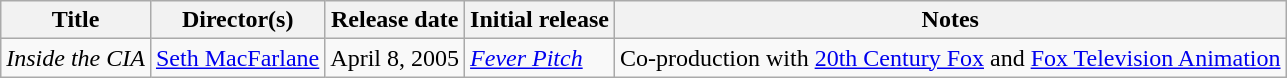<table class="wikitable">
<tr>
<th>Title</th>
<th>Director(s)</th>
<th>Release date</th>
<th>Initial release</th>
<th>Notes</th>
</tr>
<tr>
<td><em>Inside the CIA</em></td>
<td><a href='#'>Seth MacFarlane</a></td>
<td>April 8, 2005</td>
<td><em><a href='#'>Fever Pitch</a></em></td>
<td>Co-production with <a href='#'>20th Century Fox</a> and <a href='#'>Fox Television Animation</a></td>
</tr>
</table>
